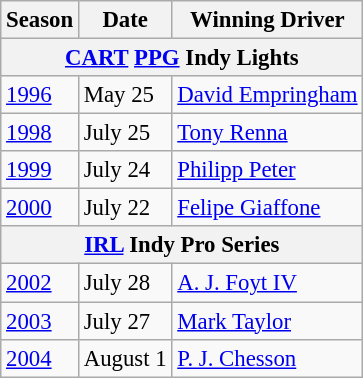<table class="wikitable" style="font-size: 95%;">
<tr>
<th>Season</th>
<th>Date</th>
<th>Winning Driver</th>
</tr>
<tr>
<th colspan=3><a href='#'>CART</a> <a href='#'>PPG</a> Indy Lights</th>
</tr>
<tr>
<td><a href='#'>1996</a></td>
<td>May 25</td>
<td> <a href='#'>David Empringham</a></td>
</tr>
<tr>
<td><a href='#'>1998</a></td>
<td>July 25</td>
<td> <a href='#'>Tony Renna</a></td>
</tr>
<tr>
<td><a href='#'>1999</a></td>
<td>July 24</td>
<td> <a href='#'>Philipp Peter</a></td>
</tr>
<tr>
<td><a href='#'>2000</a></td>
<td>July 22</td>
<td> <a href='#'>Felipe Giaffone</a></td>
</tr>
<tr>
<th colspan=3><a href='#'>IRL</a> Indy Pro Series</th>
</tr>
<tr>
<td><a href='#'>2002</a></td>
<td>July 28</td>
<td> <a href='#'>A. J. Foyt IV</a></td>
</tr>
<tr>
<td><a href='#'>2003</a></td>
<td>July 27</td>
<td> <a href='#'>Mark Taylor</a></td>
</tr>
<tr>
<td><a href='#'>2004</a></td>
<td>August 1</td>
<td> <a href='#'>P. J. Chesson</a></td>
</tr>
</table>
